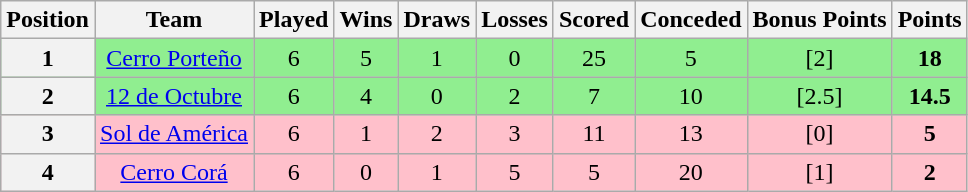<table class="wikitable" style="text-align:center">
<tr>
<th>Position</th>
<th>Team</th>
<th>Played</th>
<th>Wins</th>
<th>Draws</th>
<th>Losses</th>
<th>Scored</th>
<th>Conceded</th>
<th>Bonus Points</th>
<th>Points</th>
</tr>
<tr style="background:lightgreen;">
<th>1</th>
<td><a href='#'>Cerro Porteño</a></td>
<td>6</td>
<td>5</td>
<td>1</td>
<td>0</td>
<td>25</td>
<td>5</td>
<td>[2]</td>
<td><strong>18</strong></td>
</tr>
<tr style="background:lightgreen;">
<th>2</th>
<td><a href='#'>12 de Octubre</a></td>
<td>6</td>
<td>4</td>
<td>0</td>
<td>2</td>
<td>7</td>
<td>10</td>
<td>[2.5]</td>
<td><strong>14.5</strong></td>
</tr>
<tr style="background:pink;">
<th>3</th>
<td><a href='#'>Sol de América</a></td>
<td>6</td>
<td>1</td>
<td>2</td>
<td>3</td>
<td>11</td>
<td>13</td>
<td>[0]</td>
<td><strong>5</strong></td>
</tr>
<tr style="background:pink;">
<th>4</th>
<td><a href='#'>Cerro Corá</a></td>
<td>6</td>
<td>0</td>
<td>1</td>
<td>5</td>
<td>5</td>
<td>20</td>
<td>[1]</td>
<td><strong>2</strong></td>
</tr>
</table>
